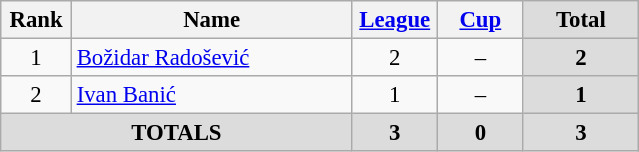<table class="wikitable" style="font-size: 95%; text-align: center;">
<tr>
<th width=40>Rank</th>
<th width=180>Name</th>
<th width=50><a href='#'>League</a></th>
<th width=50><a href='#'>Cup</a></th>
<th width=70 style="background: #DCDCDC">Total</th>
</tr>
<tr>
<td>1</td>
<td style="text-align:left;"> <a href='#'>Božidar Radošević</a></td>
<td>2</td>
<td>–</td>
<th style="background: #DCDCDC">2</th>
</tr>
<tr>
<td>2</td>
<td style="text-align:left;"> <a href='#'>Ivan Banić</a></td>
<td>1</td>
<td>–</td>
<th style="background: #DCDCDC">1</th>
</tr>
<tr>
<th colspan="2" align="center" style="background: #DCDCDC">TOTALS</th>
<th style="background: #DCDCDC">3</th>
<th style="background: #DCDCDC">0</th>
<th style="background: #DCDCDC">3</th>
</tr>
</table>
